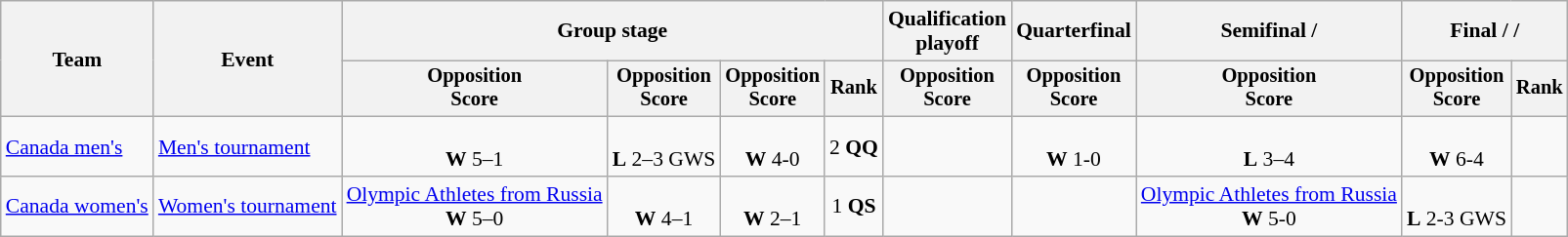<table class="wikitable" style="font-size:90%">
<tr>
<th rowspan=2>Team</th>
<th rowspan=2>Event</th>
<th colspan=4>Group stage</th>
<th>Qualification<br>playoff</th>
<th>Quarterfinal</th>
<th>Semifinal / </th>
<th colspan=2>Final /  / </th>
</tr>
<tr style="font-size:95%">
<th>Opposition<br>Score</th>
<th>Opposition<br>Score</th>
<th>Opposition<br>Score</th>
<th>Rank</th>
<th>Opposition<br>Score</th>
<th>Opposition<br>Score</th>
<th>Opposition<br>Score</th>
<th>Opposition<br>Score</th>
<th>Rank</th>
</tr>
<tr align=center>
<td align=left><a href='#'>Canada men's</a></td>
<td align=left><a href='#'>Men's tournament</a></td>
<td><br> <strong>W</strong> 5–1</td>
<td><br> <strong>L</strong> 2–3 GWS</td>
<td><br> <strong>W</strong> 4-0</td>
<td>2 <strong>QQ</strong></td>
<td></td>
<td><br> <strong>W</strong> 1-0</td>
<td><br> <strong>L</strong> 3–4</td>
<td><br> <strong>W</strong> 6-4</td>
<td></td>
</tr>
<tr align=center>
<td align=left><a href='#'>Canada women's</a></td>
<td align=left><a href='#'>Women's tournament</a></td>
<td> <a href='#'>Olympic Athletes from Russia</a><br> <strong>W</strong> 5–0</td>
<td><br> <strong>W</strong> 4–1</td>
<td><br> <strong>W</strong> 2–1</td>
<td>1 <strong>QS</strong></td>
<td></td>
<td></td>
<td> <a href='#'>Olympic Athletes from Russia</a><br> <strong>W</strong> 5-0</td>
<td><br> <strong>L</strong> 2-3 GWS</td>
<td></td>
</tr>
</table>
